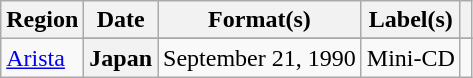<table class="wikitable plainrowheaders">
<tr>
<th scope="col">Region</th>
<th scope="col">Date</th>
<th scope="col">Format(s)</th>
<th scope="col">Label(s)</th>
<th scope="col"></th>
</tr>
<tr>
<td rowspan="2"><a href='#'>Arista</a></td>
</tr>
<tr>
<th scope="row">Japan</th>
<td>September 21, 1990</td>
<td>Mini-CD</td>
<td></td>
</tr>
</table>
